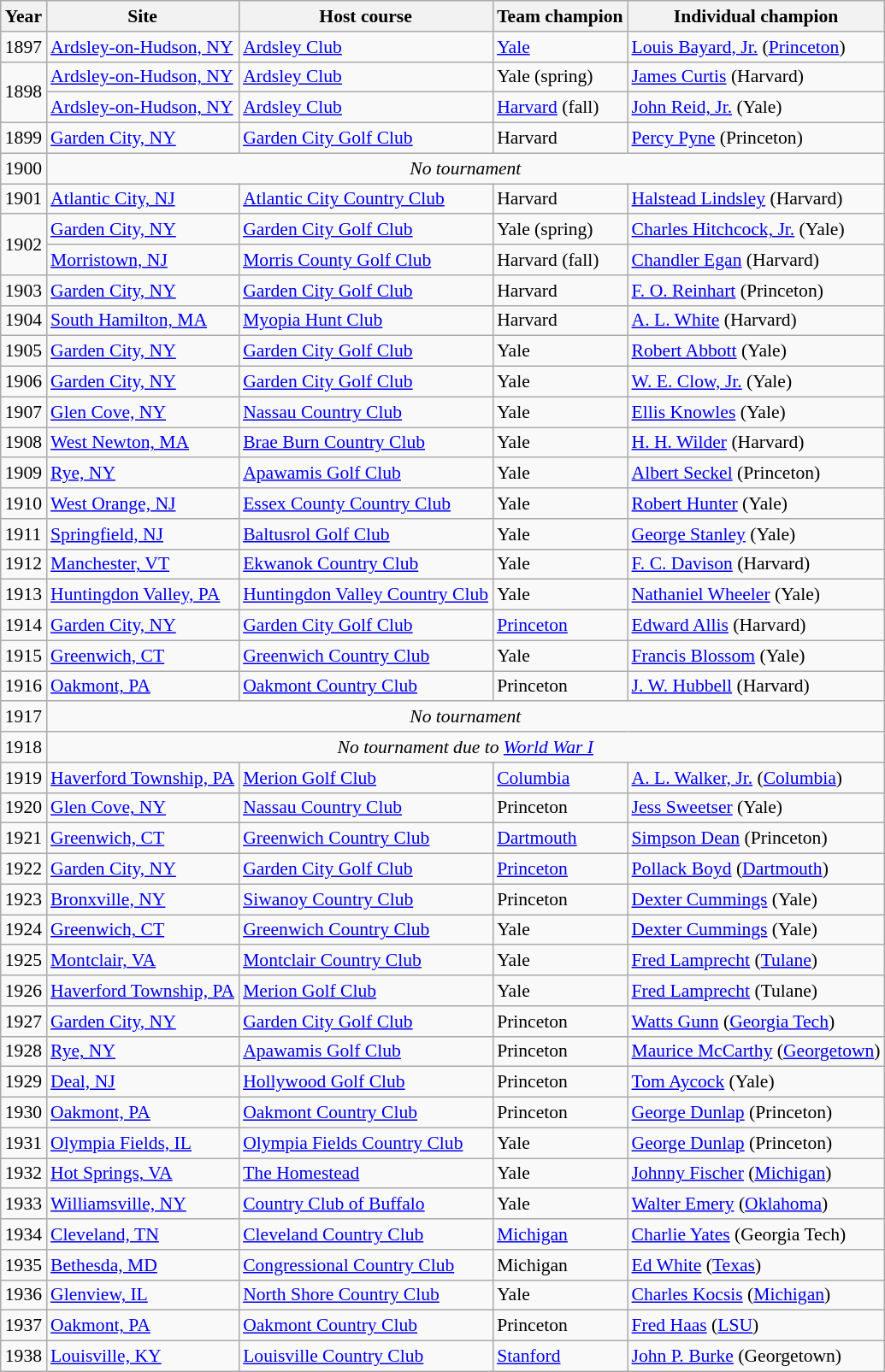<table class="wikitable" style="font-size:90%;">
<tr>
<th>Year</th>
<th>Site</th>
<th>Host course</th>
<th>Team champion</th>
<th>Individual champion</th>
</tr>
<tr>
<td>1897</td>
<td><a href='#'>Ardsley-on-Hudson, NY</a></td>
<td><a href='#'>Ardsley Club</a></td>
<td><a href='#'>Yale</a></td>
<td><a href='#'>Louis Bayard, Jr.</a> (<a href='#'>Princeton</a>)</td>
</tr>
<tr>
<td rowspan=2>1898</td>
<td><a href='#'>Ardsley-on-Hudson, NY</a></td>
<td><a href='#'>Ardsley Club</a></td>
<td>Yale (spring)</td>
<td><a href='#'>James Curtis</a> (Harvard)</td>
</tr>
<tr>
<td><a href='#'>Ardsley-on-Hudson, NY</a></td>
<td><a href='#'>Ardsley Club</a></td>
<td><a href='#'>Harvard</a> (fall)</td>
<td><a href='#'>John Reid, Jr.</a> (Yale)</td>
</tr>
<tr>
<td>1899</td>
<td><a href='#'>Garden City, NY</a></td>
<td><a href='#'>Garden City Golf Club</a></td>
<td>Harvard</td>
<td><a href='#'>Percy Pyne</a> (Princeton)</td>
</tr>
<tr>
<td>1900</td>
<td colspan=5 align=center><em>No tournament</em></td>
</tr>
<tr>
<td>1901</td>
<td><a href='#'>Atlantic City, NJ</a></td>
<td><a href='#'>Atlantic City Country Club</a></td>
<td>Harvard</td>
<td><a href='#'>Halstead Lindsley</a> (Harvard)</td>
</tr>
<tr>
<td rowspan=2>1902</td>
<td><a href='#'>Garden City, NY</a></td>
<td><a href='#'>Garden City Golf Club</a></td>
<td>Yale (spring)</td>
<td><a href='#'>Charles Hitchcock, Jr.</a> (Yale)</td>
</tr>
<tr>
<td><a href='#'>Morristown, NJ</a></td>
<td><a href='#'>Morris County Golf Club</a></td>
<td>Harvard (fall)</td>
<td><a href='#'>Chandler Egan</a> (Harvard)</td>
</tr>
<tr>
<td>1903</td>
<td><a href='#'>Garden City, NY</a></td>
<td><a href='#'>Garden City Golf Club</a></td>
<td>Harvard</td>
<td><a href='#'>F. O. Reinhart</a> (Princeton)</td>
</tr>
<tr>
<td>1904</td>
<td><a href='#'>South Hamilton, MA</a></td>
<td><a href='#'>Myopia Hunt Club</a></td>
<td>Harvard</td>
<td><a href='#'>A. L. White</a> (Harvard)</td>
</tr>
<tr>
<td>1905</td>
<td><a href='#'>Garden City, NY</a></td>
<td><a href='#'>Garden City Golf Club</a></td>
<td>Yale</td>
<td><a href='#'>Robert Abbott</a> (Yale)</td>
</tr>
<tr>
<td>1906</td>
<td><a href='#'>Garden City, NY</a></td>
<td><a href='#'>Garden City Golf Club</a></td>
<td>Yale</td>
<td><a href='#'>W. E. Clow, Jr.</a> (Yale)</td>
</tr>
<tr>
<td>1907</td>
<td><a href='#'>Glen Cove, NY</a></td>
<td><a href='#'>Nassau Country Club</a></td>
<td>Yale</td>
<td><a href='#'>Ellis Knowles</a> (Yale)</td>
</tr>
<tr>
<td>1908</td>
<td><a href='#'>West Newton, MA</a></td>
<td><a href='#'>Brae Burn Country Club</a></td>
<td>Yale</td>
<td><a href='#'>H. H. Wilder</a> (Harvard)</td>
</tr>
<tr>
<td>1909</td>
<td><a href='#'>Rye, NY</a></td>
<td><a href='#'>Apawamis Golf Club</a></td>
<td>Yale</td>
<td><a href='#'>Albert Seckel</a> (Princeton)</td>
</tr>
<tr>
<td>1910</td>
<td><a href='#'>West Orange, NJ</a></td>
<td><a href='#'>Essex County Country Club</a></td>
<td>Yale</td>
<td><a href='#'>Robert Hunter</a> (Yale)</td>
</tr>
<tr>
<td>1911</td>
<td><a href='#'>Springfield, NJ</a></td>
<td><a href='#'>Baltusrol Golf Club</a></td>
<td>Yale</td>
<td><a href='#'>George Stanley</a> (Yale)</td>
</tr>
<tr>
<td>1912</td>
<td><a href='#'>Manchester, VT</a></td>
<td><a href='#'>Ekwanok Country Club</a></td>
<td>Yale</td>
<td><a href='#'>F. C. Davison</a> (Harvard)</td>
</tr>
<tr>
<td>1913</td>
<td><a href='#'>Huntingdon Valley, PA</a></td>
<td><a href='#'>Huntingdon Valley Country Club</a></td>
<td>Yale</td>
<td><a href='#'>Nathaniel Wheeler</a> (Yale)</td>
</tr>
<tr>
<td>1914</td>
<td><a href='#'>Garden City, NY</a></td>
<td><a href='#'>Garden City Golf Club</a></td>
<td><a href='#'>Princeton</a></td>
<td><a href='#'>Edward Allis</a> (Harvard)</td>
</tr>
<tr>
<td>1915</td>
<td><a href='#'>Greenwich, CT</a></td>
<td><a href='#'>Greenwich Country Club</a></td>
<td>Yale</td>
<td><a href='#'>Francis Blossom</a> (Yale)</td>
</tr>
<tr>
<td>1916</td>
<td><a href='#'>Oakmont, PA</a></td>
<td><a href='#'>Oakmont Country Club</a></td>
<td>Princeton</td>
<td><a href='#'>J. W. Hubbell</a> (Harvard)</td>
</tr>
<tr>
<td>1917</td>
<td colspan=5 align=center><em>No tournament</em></td>
</tr>
<tr>
<td>1918</td>
<td colspan=5 align=center><em>No tournament due to <a href='#'>World War I</a></em></td>
</tr>
<tr>
<td>1919</td>
<td><a href='#'>Haverford Township, PA</a></td>
<td><a href='#'>Merion Golf Club</a></td>
<td><a href='#'>Columbia</a></td>
<td><a href='#'>A. L. Walker, Jr.</a> (<a href='#'>Columbia</a>)</td>
</tr>
<tr>
<td>1920</td>
<td><a href='#'>Glen Cove, NY</a></td>
<td><a href='#'>Nassau Country Club</a></td>
<td>Princeton</td>
<td><a href='#'>Jess Sweetser</a> (Yale)</td>
</tr>
<tr>
<td>1921</td>
<td><a href='#'>Greenwich, CT</a></td>
<td><a href='#'>Greenwich Country Club</a></td>
<td><a href='#'>Dartmouth</a></td>
<td><a href='#'>Simpson Dean</a> (Princeton)</td>
</tr>
<tr>
<td>1922</td>
<td><a href='#'>Garden City, NY</a></td>
<td><a href='#'>Garden City Golf Club</a></td>
<td><a href='#'>Princeton</a></td>
<td><a href='#'>Pollack Boyd</a> (<a href='#'>Dartmouth</a>)</td>
</tr>
<tr>
<td>1923</td>
<td><a href='#'>Bronxville, NY</a></td>
<td><a href='#'>Siwanoy Country Club</a></td>
<td>Princeton</td>
<td><a href='#'>Dexter Cummings</a> (Yale)</td>
</tr>
<tr>
<td>1924</td>
<td><a href='#'>Greenwich, CT</a></td>
<td><a href='#'>Greenwich Country Club</a></td>
<td>Yale</td>
<td><a href='#'>Dexter Cummings</a> (Yale)</td>
</tr>
<tr>
<td>1925</td>
<td><a href='#'>Montclair, VA</a></td>
<td><a href='#'>Montclair Country Club</a></td>
<td>Yale</td>
<td><a href='#'>Fred Lamprecht</a> (<a href='#'>Tulane</a>)</td>
</tr>
<tr>
<td>1926</td>
<td><a href='#'>Haverford Township, PA</a></td>
<td><a href='#'>Merion Golf Club</a></td>
<td>Yale</td>
<td><a href='#'>Fred Lamprecht</a> (Tulane)</td>
</tr>
<tr>
<td>1927</td>
<td><a href='#'>Garden City, NY</a></td>
<td><a href='#'>Garden City Golf Club</a></td>
<td>Princeton</td>
<td><a href='#'>Watts Gunn</a> (<a href='#'>Georgia Tech</a>)</td>
</tr>
<tr>
<td>1928</td>
<td><a href='#'>Rye, NY</a></td>
<td><a href='#'>Apawamis Golf Club</a></td>
<td>Princeton</td>
<td><a href='#'>Maurice McCarthy</a> (<a href='#'>Georgetown</a>)</td>
</tr>
<tr>
<td>1929</td>
<td><a href='#'>Deal, NJ</a></td>
<td><a href='#'>Hollywood Golf Club</a></td>
<td>Princeton</td>
<td><a href='#'>Tom Aycock</a> (Yale)</td>
</tr>
<tr>
<td>1930</td>
<td><a href='#'>Oakmont, PA</a></td>
<td><a href='#'>Oakmont Country Club</a></td>
<td>Princeton</td>
<td><a href='#'>George Dunlap</a> (Princeton)</td>
</tr>
<tr>
<td>1931</td>
<td><a href='#'>Olympia Fields, IL</a></td>
<td><a href='#'>Olympia Fields Country Club</a></td>
<td>Yale</td>
<td><a href='#'>George Dunlap</a> (Princeton)</td>
</tr>
<tr>
<td>1932</td>
<td><a href='#'>Hot Springs, VA</a></td>
<td><a href='#'>The Homestead</a></td>
<td>Yale</td>
<td><a href='#'>Johnny Fischer</a> (<a href='#'>Michigan</a>)</td>
</tr>
<tr>
<td>1933</td>
<td><a href='#'>Williamsville, NY</a></td>
<td><a href='#'>Country Club of Buffalo</a></td>
<td>Yale</td>
<td><a href='#'>Walter Emery</a> (<a href='#'>Oklahoma</a>)</td>
</tr>
<tr>
<td>1934</td>
<td><a href='#'>Cleveland, TN</a></td>
<td><a href='#'>Cleveland Country Club</a></td>
<td><a href='#'>Michigan</a></td>
<td><a href='#'>Charlie Yates</a> (Georgia Tech)</td>
</tr>
<tr>
<td>1935</td>
<td><a href='#'>Bethesda, MD</a></td>
<td><a href='#'>Congressional Country Club</a></td>
<td>Michigan</td>
<td><a href='#'>Ed White</a> (<a href='#'>Texas</a>)</td>
</tr>
<tr>
<td>1936</td>
<td><a href='#'>Glenview, IL</a></td>
<td><a href='#'>North Shore Country Club</a></td>
<td>Yale</td>
<td><a href='#'>Charles Kocsis</a> (<a href='#'>Michigan</a>)</td>
</tr>
<tr>
<td>1937</td>
<td><a href='#'>Oakmont, PA</a></td>
<td><a href='#'>Oakmont Country Club</a></td>
<td>Princeton</td>
<td><a href='#'>Fred Haas</a> (<a href='#'>LSU</a>)</td>
</tr>
<tr>
<td>1938</td>
<td><a href='#'>Louisville, KY</a></td>
<td><a href='#'>Louisville Country Club</a></td>
<td><a href='#'>Stanford</a></td>
<td><a href='#'>John P. Burke</a> (Georgetown)</td>
</tr>
</table>
